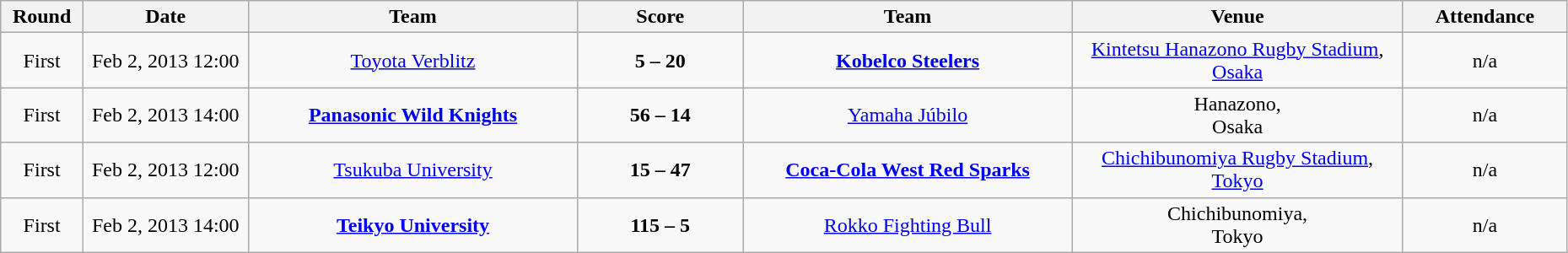<table class="wikitable" style="text-align: center;">
<tr>
<th width=5%>Round</th>
<th width=10%>Date</th>
<th width=20%>Team</th>
<th width=10%>Score</th>
<th width=20%>Team</th>
<th width=20%>Venue</th>
<th width=10%>Attendance</th>
</tr>
<tr>
<td>First</td>
<td>Feb 2, 2013 12:00<br></td>
<td><a href='#'>Toyota Verblitz</a></td>
<td><strong>5 – 20</strong><br></td>
<td><strong><a href='#'>Kobelco Steelers</a></strong></td>
<td><a href='#'>Kintetsu Hanazono Rugby Stadium</a>,<br><a href='#'>Osaka</a></td>
<td>n/a</td>
</tr>
<tr>
<td>First</td>
<td>Feb 2, 2013 14:00<br></td>
<td><strong><a href='#'>Panasonic Wild Knights</a></strong></td>
<td><strong>56 – 14</strong><br></td>
<td><a href='#'>Yamaha Júbilo</a></td>
<td>Hanazono,<br>Osaka</td>
<td>n/a</td>
</tr>
<tr>
<td>First</td>
<td>Feb 2, 2013 12:00<br></td>
<td><a href='#'>Tsukuba University</a></td>
<td><strong>15 – 47</strong><br></td>
<td><strong><a href='#'>Coca-Cola West Red Sparks</a></strong></td>
<td><a href='#'>Chichibunomiya Rugby Stadium</a>,<br><a href='#'>Tokyo</a></td>
<td>n/a</td>
</tr>
<tr>
<td>First</td>
<td>Feb 2, 2013 14:00<br></td>
<td><strong><a href='#'>Teikyo University</a></strong></td>
<td><strong>115 – 5</strong><br></td>
<td><a href='#'>Rokko Fighting Bull</a></td>
<td>Chichibunomiya,<br>Tokyo</td>
<td>n/a</td>
</tr>
</table>
